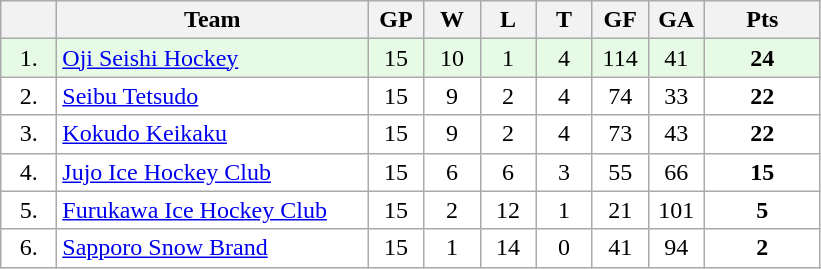<table class="wikitable">
<tr>
<th width="30"></th>
<th width="200">Team</th>
<th width="30">GP</th>
<th width="30">W</th>
<th width="30">L</th>
<th width="30">T</th>
<th width="30">GF</th>
<th width="30">GA</th>
<th width="70">Pts</th>
</tr>
<tr bgcolor="#e6fae6" align="center">
<td>1.</td>
<td align="left"><a href='#'>Oji Seishi Hockey</a></td>
<td>15</td>
<td>10</td>
<td>1</td>
<td>4</td>
<td>114</td>
<td>41</td>
<td><strong>24</strong></td>
</tr>
<tr bgcolor="#FFFFFF" align="center">
<td>2.</td>
<td align="left"><a href='#'>Seibu Tetsudo</a></td>
<td>15</td>
<td>9</td>
<td>2</td>
<td>4</td>
<td>74</td>
<td>33</td>
<td><strong>22</strong></td>
</tr>
<tr bgcolor="#FFFFFF" align="center">
<td>3.</td>
<td align="left"><a href='#'>Kokudo Keikaku</a></td>
<td>15</td>
<td>9</td>
<td>2</td>
<td>4</td>
<td>73</td>
<td>43</td>
<td><strong>22</strong></td>
</tr>
<tr bgcolor="#FFFFFF" align="center">
<td>4.</td>
<td align="left"><a href='#'>Jujo Ice Hockey Club</a></td>
<td>15</td>
<td>6</td>
<td>6</td>
<td>3</td>
<td>55</td>
<td>66</td>
<td><strong>15</strong></td>
</tr>
<tr bgcolor="#FFFFFF" align="center">
<td>5.</td>
<td align="left"><a href='#'>Furukawa Ice Hockey Club</a></td>
<td>15</td>
<td>2</td>
<td>12</td>
<td>1</td>
<td>21</td>
<td>101</td>
<td><strong>5</strong></td>
</tr>
<tr bgcolor="#FFFFFF" align="center">
<td>6.</td>
<td align="left"><a href='#'>Sapporo Snow Brand</a></td>
<td>15</td>
<td>1</td>
<td>14</td>
<td>0</td>
<td>41</td>
<td>94</td>
<td><strong>2</strong></td>
</tr>
</table>
